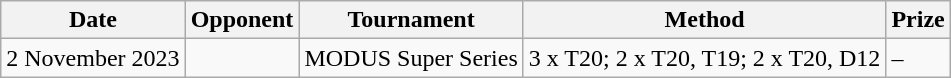<table class="wikitable">
<tr>
<th>Date</th>
<th>Opponent</th>
<th>Tournament</th>
<th>Method</th>
<th>Prize</th>
</tr>
<tr>
<td>2 November 2023</td>
<td></td>
<td>MODUS Super Series</td>
<td>3 x T20; 2 x T20, T19; 2 x T20, D12</td>
<td>–</td>
</tr>
</table>
